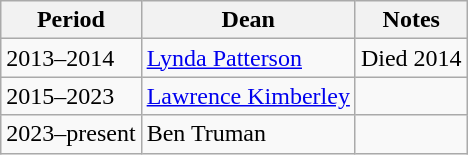<table class="wikitable">
<tr>
<th>Period</th>
<th>Dean</th>
<th>Notes</th>
</tr>
<tr>
<td>2013–2014</td>
<td><a href='#'>Lynda Patterson</a></td>
<td>Died 2014</td>
</tr>
<tr>
<td>2015–2023</td>
<td><a href='#'>Lawrence Kimberley</a></td>
<td></td>
</tr>
<tr>
<td>2023–present</td>
<td>Ben Truman</td>
<td></td>
</tr>
</table>
